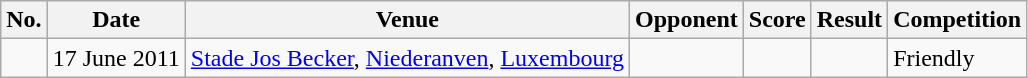<table class="wikitable">
<tr>
<th>No.</th>
<th>Date</th>
<th>Venue</th>
<th>Opponent</th>
<th>Score</th>
<th>Result</th>
<th>Competition</th>
</tr>
<tr>
<td></td>
<td>17 June 2011</td>
<td><a href='#'>Stade Jos Becker</a>, <a href='#'>Niederanven</a>, <a href='#'>Luxembourg</a></td>
<td></td>
<td></td>
<td></td>
<td>Friendly</td>
</tr>
</table>
